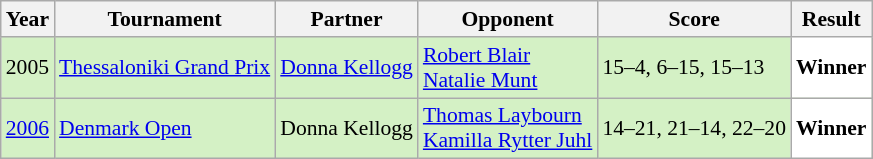<table class="sortable wikitable" style="font-size: 90%;">
<tr>
<th>Year</th>
<th>Tournament</th>
<th>Partner</th>
<th>Opponent</th>
<th>Score</th>
<th>Result</th>
</tr>
<tr style="background:#D4F1C5">
<td align="center">2005</td>
<td align="left"><a href='#'>Thessaloniki Grand Prix</a></td>
<td align="left"> <a href='#'>Donna Kellogg</a></td>
<td align="left"> <a href='#'>Robert Blair</a> <br>  <a href='#'>Natalie Munt</a></td>
<td align="left">15–4, 6–15, 15–13</td>
<td style="text-align:left; background:white"> <strong>Winner</strong></td>
</tr>
<tr style="background:#D4F1C5">
<td align="center"><a href='#'>2006</a></td>
<td align="left"><a href='#'>Denmark Open</a></td>
<td align="left"> Donna Kellogg</td>
<td align="left"> <a href='#'>Thomas Laybourn</a> <br>  <a href='#'>Kamilla Rytter Juhl</a></td>
<td align="left">14–21, 21–14, 22–20</td>
<td style="text-align:left; background:white"> <strong>Winner</strong></td>
</tr>
</table>
